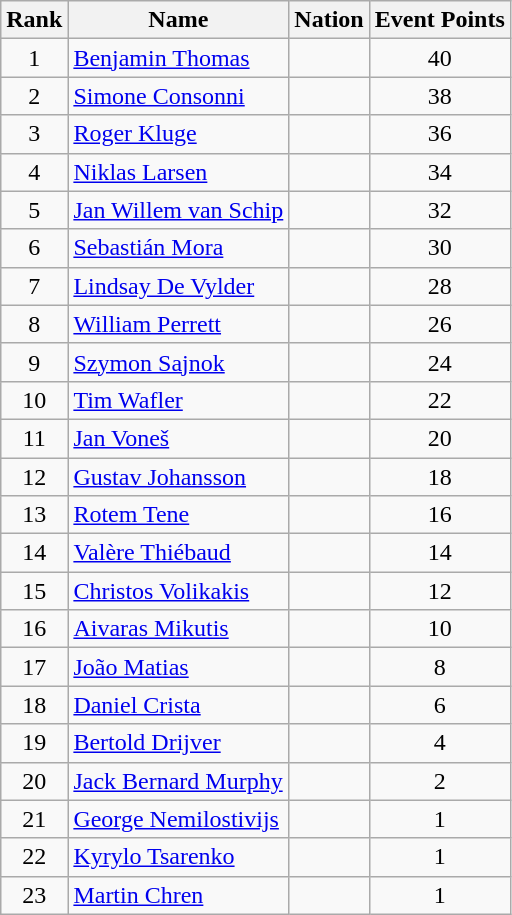<table class="wikitable sortable" style="text-align:center">
<tr>
<th>Rank</th>
<th>Name</th>
<th>Nation</th>
<th>Event Points</th>
</tr>
<tr>
<td>1</td>
<td align=left><a href='#'>Benjamin Thomas</a></td>
<td align=left></td>
<td>40</td>
</tr>
<tr>
<td>2</td>
<td align=left><a href='#'>Simone Consonni</a></td>
<td align=left></td>
<td>38</td>
</tr>
<tr>
<td>3</td>
<td align=left><a href='#'>Roger Kluge</a></td>
<td align=left></td>
<td>36</td>
</tr>
<tr>
<td>4</td>
<td align=left><a href='#'>Niklas Larsen</a></td>
<td align=left></td>
<td>34</td>
</tr>
<tr>
<td>5</td>
<td align=left><a href='#'>Jan Willem van Schip</a></td>
<td align=left></td>
<td>32</td>
</tr>
<tr>
<td>6</td>
<td align=left><a href='#'>Sebastián Mora</a></td>
<td align=left></td>
<td>30</td>
</tr>
<tr>
<td>7</td>
<td align=left><a href='#'>Lindsay De Vylder</a></td>
<td align=left></td>
<td>28</td>
</tr>
<tr>
<td>8</td>
<td align=left><a href='#'>William Perrett</a></td>
<td align=left></td>
<td>26</td>
</tr>
<tr>
<td>9</td>
<td align=left><a href='#'>Szymon Sajnok</a></td>
<td align=left></td>
<td>24</td>
</tr>
<tr>
<td>10</td>
<td align=left><a href='#'>Tim Wafler</a></td>
<td align=left></td>
<td>22</td>
</tr>
<tr>
<td>11</td>
<td align=left><a href='#'>Jan Voneš</a></td>
<td align=left></td>
<td>20</td>
</tr>
<tr>
<td>12</td>
<td align=left><a href='#'>Gustav Johansson</a></td>
<td align=left></td>
<td>18</td>
</tr>
<tr>
<td>13</td>
<td align=left><a href='#'>Rotem Tene</a></td>
<td align=left></td>
<td>16</td>
</tr>
<tr>
<td>14</td>
<td align=left><a href='#'>Valère Thiébaud</a></td>
<td align=left></td>
<td>14</td>
</tr>
<tr>
<td>15</td>
<td align=left><a href='#'>Christos Volikakis</a></td>
<td align=left></td>
<td>12</td>
</tr>
<tr>
<td>16</td>
<td align=left><a href='#'>Aivaras Mikutis</a></td>
<td align=left></td>
<td>10</td>
</tr>
<tr>
<td>17</td>
<td align=left><a href='#'>João Matias</a></td>
<td align=left></td>
<td>8</td>
</tr>
<tr>
<td>18</td>
<td align=left><a href='#'>Daniel Crista</a></td>
<td align=left></td>
<td>6</td>
</tr>
<tr>
<td>19</td>
<td align=left><a href='#'>Bertold Drijver</a></td>
<td align=left></td>
<td>4</td>
</tr>
<tr>
<td>20</td>
<td align=left><a href='#'>Jack Bernard Murphy</a></td>
<td align=left></td>
<td>2</td>
</tr>
<tr>
<td>21</td>
<td align=left><a href='#'>George Nemilostivijs</a></td>
<td align=left></td>
<td>1</td>
</tr>
<tr>
<td>22</td>
<td align=left><a href='#'>Kyrylo Tsarenko</a></td>
<td align=left></td>
<td>1</td>
</tr>
<tr>
<td>23</td>
<td align=left><a href='#'>Martin Chren</a></td>
<td align=left></td>
<td>1</td>
</tr>
</table>
